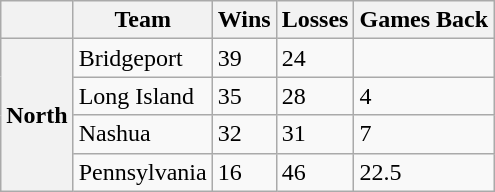<table class="wikitable">
<tr>
<th></th>
<th>Team</th>
<th>Wins</th>
<th>Losses</th>
<th>Games Back</th>
</tr>
<tr>
<th rowspan="4">North</th>
<td>Bridgeport</td>
<td>39</td>
<td>24</td>
<td> </td>
</tr>
<tr>
<td>Long Island</td>
<td>35</td>
<td>28</td>
<td>4</td>
</tr>
<tr>
<td>Nashua</td>
<td>32</td>
<td>31</td>
<td>7</td>
</tr>
<tr>
<td>Pennsylvania</td>
<td>16</td>
<td>46</td>
<td>22.5</td>
</tr>
</table>
